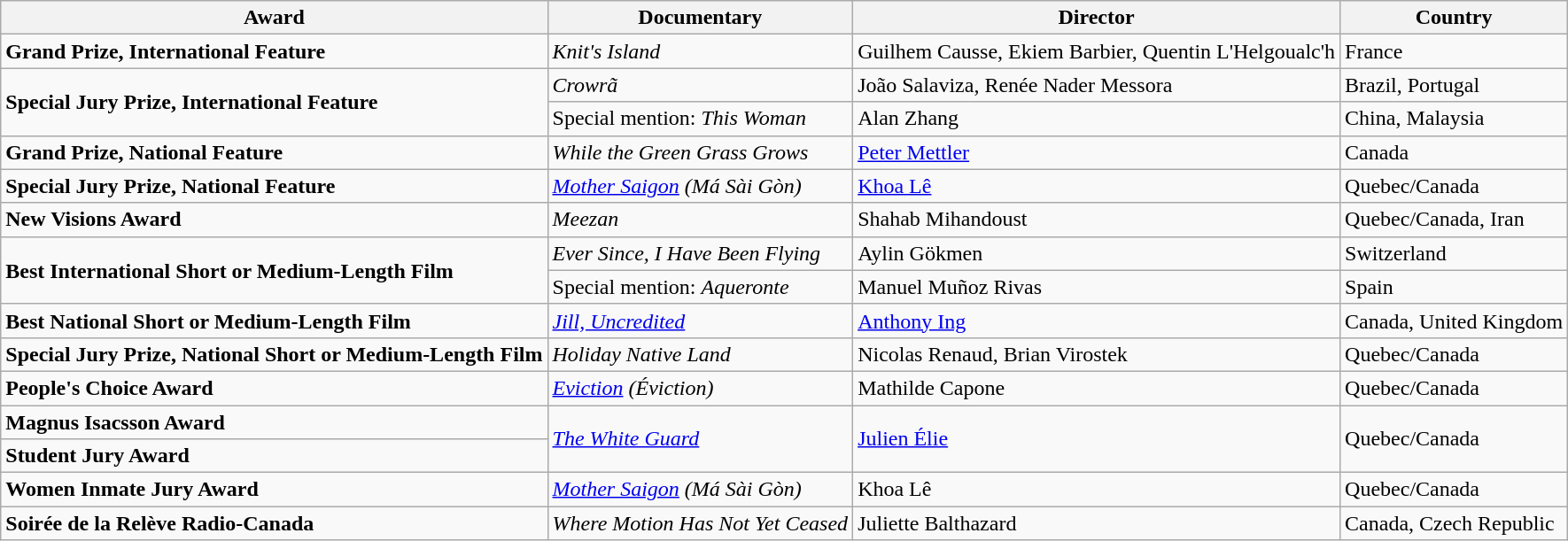<table class="wikitable">
<tr>
<th>Award</th>
<th>Documentary</th>
<th>Director</th>
<th>Country</th>
</tr>
<tr>
<td><strong>Grand Prize, International Feature</strong></td>
<td><em>Knit's Island</em></td>
<td>Guilhem Causse, Ekiem Barbier, Quentin L'Helgoualc'h</td>
<td>France</td>
</tr>
<tr>
<td rowspan=2><strong>Special Jury Prize, International Feature</strong></td>
<td><em>Crowrã</em></td>
<td>João Salaviza, Renée Nader Messora</td>
<td>Brazil, Portugal</td>
</tr>
<tr>
<td>Special mention: <em>This Woman</em></td>
<td>Alan Zhang</td>
<td>China, Malaysia</td>
</tr>
<tr>
<td><strong>Grand Prize, National Feature</strong></td>
<td><em>While the Green Grass Grows</em></td>
<td><a href='#'>Peter Mettler</a></td>
<td>Canada</td>
</tr>
<tr>
<td><strong>Special Jury Prize, National Feature</strong></td>
<td><em><a href='#'>Mother Saigon</a> (Má Sài Gòn)</em></td>
<td><a href='#'>Khoa Lê</a></td>
<td>Quebec/Canada</td>
</tr>
<tr>
<td><strong>New Visions Award</strong></td>
<td><em>Meezan</em></td>
<td>Shahab Mihandoust</td>
<td>Quebec/Canada, Iran</td>
</tr>
<tr>
<td rowspan=2><strong>Best International Short or Medium-Length Film</strong></td>
<td><em>Ever Since, I Have Been Flying</em></td>
<td>Aylin Gökmen</td>
<td>Switzerland</td>
</tr>
<tr>
<td>Special mention: <em>Aqueronte</em></td>
<td>Manuel Muñoz Rivas</td>
<td>Spain</td>
</tr>
<tr>
<td><strong>Best National Short or Medium-Length Film</strong></td>
<td><em><a href='#'>Jill, Uncredited</a></em></td>
<td><a href='#'>Anthony Ing</a></td>
<td>Canada, United Kingdom</td>
</tr>
<tr>
<td><strong>Special Jury Prize, National Short or Medium-Length Film</strong></td>
<td><em>Holiday Native Land</em></td>
<td>Nicolas Renaud, Brian Virostek</td>
<td>Quebec/Canada</td>
</tr>
<tr>
<td><strong>People's Choice Award</strong></td>
<td><em><a href='#'>Eviction</a> (Éviction)</em></td>
<td>Mathilde Capone</td>
<td>Quebec/Canada</td>
</tr>
<tr>
<td><strong>Magnus Isacsson Award</strong></td>
<td rowspan=2><em><a href='#'>The White Guard</a></em></td>
<td rowspan=2><a href='#'>Julien Élie</a></td>
<td rowspan=2>Quebec/Canada</td>
</tr>
<tr>
<td><strong>Student Jury Award</strong></td>
</tr>
<tr>
<td><strong>Women Inmate Jury Award</strong></td>
<td><em><a href='#'>Mother Saigon</a> (Má Sài Gòn)</em></td>
<td>Khoa Lê</td>
<td>Quebec/Canada</td>
</tr>
<tr>
<td><strong>Soirée de la Relève Radio-Canada</strong></td>
<td><em>Where Motion Has Not Yet Ceased</em></td>
<td>Juliette Balthazard</td>
<td>Canada, Czech Republic</td>
</tr>
</table>
